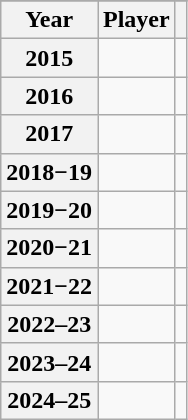<table class="wikitable sortable" style="text-align:center">
<tr>
</tr>
<tr>
<th scope="col">Year</th>
<th scope="col">Player</th>
<th scope="col" class=unsortable></th>
</tr>
<tr>
<th scope=row>2015</th>
<td></td>
<td></td>
</tr>
<tr>
<th scope=row>2016</th>
<td></td>
<td></td>
</tr>
<tr>
<th scope=row>2017</th>
<td></td>
<td></td>
</tr>
<tr>
<th scope=row>2018−19</th>
<td></td>
<td></td>
</tr>
<tr>
<th scope=row>2019−20</th>
<td></td>
<td></td>
</tr>
<tr>
<th scope=row>2020−21</th>
<td></td>
<td></td>
</tr>
<tr>
<th scope=row>2021−22</th>
<td></td>
<td></td>
</tr>
<tr>
<th scope=row>2022–23</th>
<td></td>
<td></td>
</tr>
<tr>
<th scope=row>2023–24</th>
<td></td>
<td></td>
</tr>
<tr>
<th scope=row>2024–25</th>
<td></td>
<td></td>
</tr>
</table>
